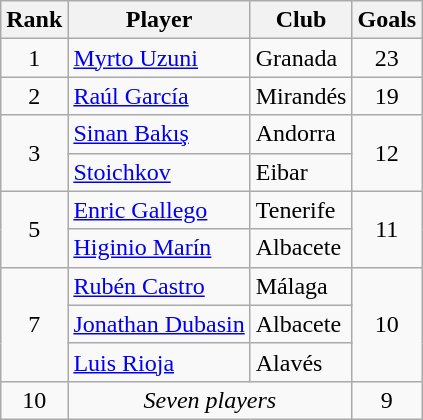<table class="wikitable" style="text-align:center">
<tr>
<th>Rank</th>
<th>Player</th>
<th>Club</th>
<th>Goals</th>
</tr>
<tr>
<td>1</td>
<td align=left> <a href='#'>Myrto Uzuni</a></td>
<td align=left>Granada</td>
<td>23</td>
</tr>
<tr>
<td>2</td>
<td align=left> <a href='#'>Raúl García</a></td>
<td align=left>Mirandés</td>
<td>19</td>
</tr>
<tr>
<td rowspan=2>3</td>
<td align=left> <a href='#'>Sinan Bakış</a></td>
<td align=left>Andorra</td>
<td rowspan=2>12</td>
</tr>
<tr>
<td align=left> <a href='#'>Stoichkov</a></td>
<td align=left>Eibar</td>
</tr>
<tr>
<td rowspan=2>5</td>
<td align=left> <a href='#'>Enric Gallego</a></td>
<td align=left>Tenerife</td>
<td rowspan=2>11</td>
</tr>
<tr>
<td align=left> <a href='#'>Higinio Marín</a></td>
<td align=left>Albacete</td>
</tr>
<tr>
<td rowspan=3>7</td>
<td align=left> <a href='#'>Rubén Castro</a></td>
<td align=left>Málaga</td>
<td rowspan=3>10</td>
</tr>
<tr>
<td align=left> <a href='#'>Jonathan Dubasin</a></td>
<td align=left>Albacete</td>
</tr>
<tr>
<td align=left> <a href='#'>Luis Rioja</a></td>
<td align=left>Alavés</td>
</tr>
<tr>
<td>10</td>
<td colspan=2><em>Seven players</em></td>
<td>9</td>
</tr>
</table>
